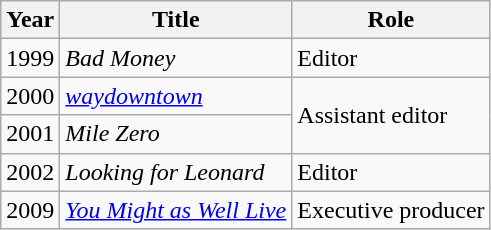<table class="wikitable plainrowheaders">
<tr>
<th>Year</th>
<th>Title</th>
<th>Role</th>
</tr>
<tr>
<td>1999</td>
<td><em>Bad Money</em></td>
<td>Editor</td>
</tr>
<tr>
<td>2000</td>
<td><em><a href='#'>waydowntown</a></em></td>
<td rowspan=2>Assistant editor</td>
</tr>
<tr>
<td>2001</td>
<td><em>Mile Zero</em></td>
</tr>
<tr>
<td>2002</td>
<td><em>Looking for Leonard</em></td>
<td>Editor</td>
</tr>
<tr>
<td>2009</td>
<td><em><a href='#'>You Might as Well Live</a></em></td>
<td>Executive producer</td>
</tr>
</table>
